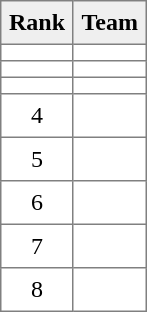<table style=border-collapse:collapse border=1 cellspacing=0 cellpadding=5>
<tr align=center bgcolor=#efefef>
<th>Rank</th>
<th>Team</th>
</tr>
<tr align=center>
<td></td>
<td style="text-align:left;"></td>
</tr>
<tr align=center>
<td></td>
<td style="text-align:left;"></td>
</tr>
<tr align=center>
<td></td>
<td style="text-align:left;"></td>
</tr>
<tr align=center>
<td>4</td>
<td style="text-align:left;"></td>
</tr>
<tr align=center>
<td>5</td>
<td style="text-align:left;"></td>
</tr>
<tr align=center>
<td>6</td>
<td style="text-align:left;"></td>
</tr>
<tr align=center>
<td>7</td>
<td style="text-align:left;"></td>
</tr>
<tr align=center>
<td>8</td>
<td style="text-align:left;"></td>
</tr>
</table>
